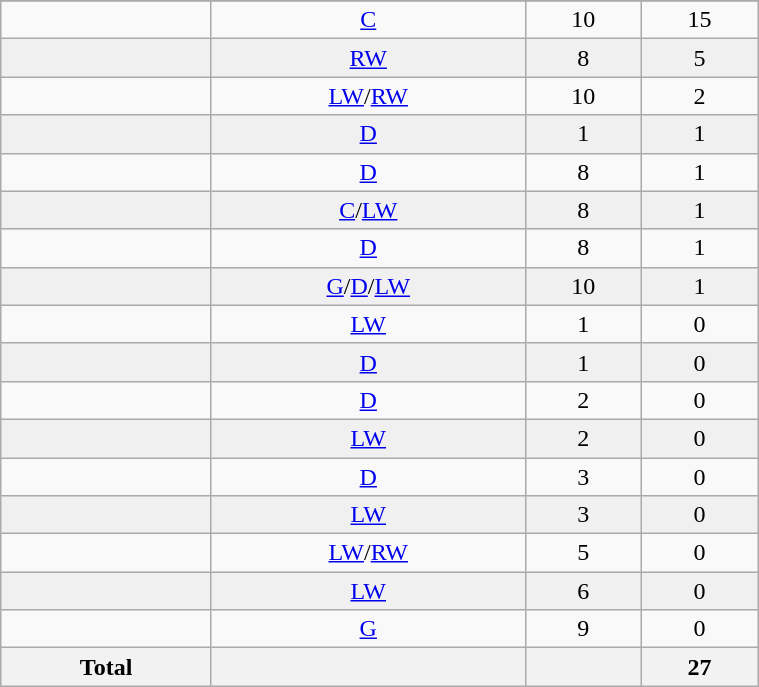<table class="wikitable sortable" width ="40%">
<tr align="center">
</tr>
<tr align="center" bgcolor="">
<td></td>
<td><a href='#'>C</a></td>
<td>10</td>
<td>15</td>
</tr>
<tr align="center" bgcolor="f0f0f0">
<td></td>
<td><a href='#'>RW</a></td>
<td>8</td>
<td>5</td>
</tr>
<tr align="center" bgcolor="">
<td></td>
<td><a href='#'>LW</a>/<a href='#'>RW</a></td>
<td>10</td>
<td>2</td>
</tr>
<tr align="center" bgcolor="f0f0f0">
<td></td>
<td><a href='#'>D</a></td>
<td>1</td>
<td>1</td>
</tr>
<tr align="center" bgcolor="">
<td></td>
<td><a href='#'>D</a></td>
<td>8</td>
<td>1</td>
</tr>
<tr align="center" bgcolor="f0f0f0">
<td></td>
<td><a href='#'>C</a>/<a href='#'>LW</a></td>
<td>8</td>
<td>1</td>
</tr>
<tr align="center" bgcolor="">
<td></td>
<td><a href='#'>D</a></td>
<td>8</td>
<td>1</td>
</tr>
<tr align="center" bgcolor="f0f0f0">
<td></td>
<td><a href='#'>G</a>/<a href='#'>D</a>/<a href='#'>LW</a></td>
<td>10</td>
<td>1</td>
</tr>
<tr align="center" bgcolor="">
<td></td>
<td><a href='#'>LW</a></td>
<td>1</td>
<td>0</td>
</tr>
<tr align="center" bgcolor="f0f0f0">
<td></td>
<td><a href='#'>D</a></td>
<td>1</td>
<td>0</td>
</tr>
<tr align="center" bgcolor="">
<td></td>
<td><a href='#'>D</a></td>
<td>2</td>
<td>0</td>
</tr>
<tr align="center" bgcolor="f0f0f0">
<td></td>
<td><a href='#'>LW</a></td>
<td>2</td>
<td>0</td>
</tr>
<tr align="center" bgcolor="">
<td></td>
<td><a href='#'>D</a></td>
<td>3</td>
<td>0</td>
</tr>
<tr align="center" bgcolor="f0f0f0">
<td></td>
<td><a href='#'>LW</a></td>
<td>3</td>
<td>0</td>
</tr>
<tr align="center" bgcolor="">
<td></td>
<td><a href='#'>LW</a>/<a href='#'>RW</a></td>
<td>5</td>
<td>0</td>
</tr>
<tr align="center" bgcolor="f0f0f0">
<td></td>
<td><a href='#'>LW</a></td>
<td>6</td>
<td>0</td>
</tr>
<tr align="center" bgcolor="">
<td></td>
<td><a href='#'>G</a></td>
<td>9</td>
<td>0</td>
</tr>
<tr>
<th>Total</th>
<th></th>
<th></th>
<th>27</th>
</tr>
</table>
